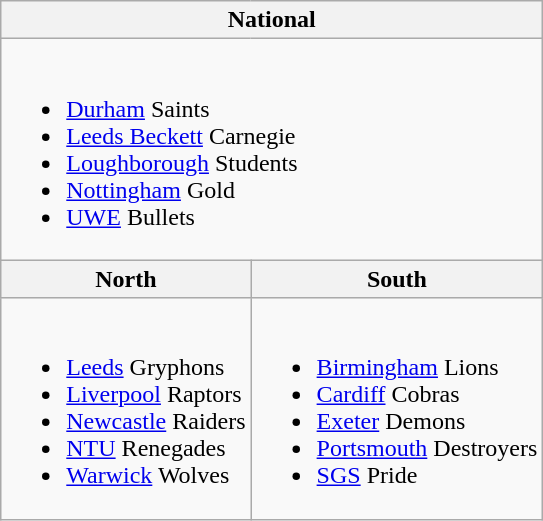<table class="wikitable">
<tr>
<th colspan=2>National</th>
</tr>
<tr valign="top">
<td colspan=2><br><ul><li><a href='#'>Durham</a> Saints</li><li><a href='#'>Leeds Beckett</a> Carnegie</li><li><a href='#'>Loughborough</a> Students</li><li><a href='#'>Nottingham</a> Gold</li><li><a href='#'>UWE</a> Bullets</li></ul></td>
</tr>
<tr>
<th>North</th>
<th>South</th>
</tr>
<tr valign="top">
<td><br><ul><li><a href='#'>Leeds</a> Gryphons</li><li><a href='#'>Liverpool</a> Raptors</li><li><a href='#'>Newcastle</a> Raiders</li><li><a href='#'>NTU</a> Renegades</li><li><a href='#'>Warwick</a> Wolves</li></ul></td>
<td><br><ul><li><a href='#'>Birmingham</a> Lions</li><li><a href='#'>Cardiff</a> Cobras</li><li><a href='#'>Exeter</a> Demons</li><li><a href='#'>Portsmouth</a> Destroyers</li><li><a href='#'>SGS</a> Pride</li></ul></td>
</tr>
</table>
